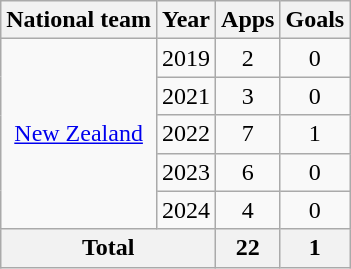<table class="wikitable" style="text-align:center">
<tr>
<th>National team</th>
<th>Year</th>
<th>Apps</th>
<th>Goals</th>
</tr>
<tr>
<td rowspan="5"><a href='#'>New Zealand</a></td>
<td>2019</td>
<td>2</td>
<td>0</td>
</tr>
<tr>
<td>2021</td>
<td>3</td>
<td>0</td>
</tr>
<tr>
<td>2022</td>
<td>7</td>
<td>1</td>
</tr>
<tr>
<td>2023</td>
<td>6</td>
<td>0</td>
</tr>
<tr>
<td>2024</td>
<td>4</td>
<td>0</td>
</tr>
<tr>
<th colspan="2">Total</th>
<th>22</th>
<th>1</th>
</tr>
</table>
